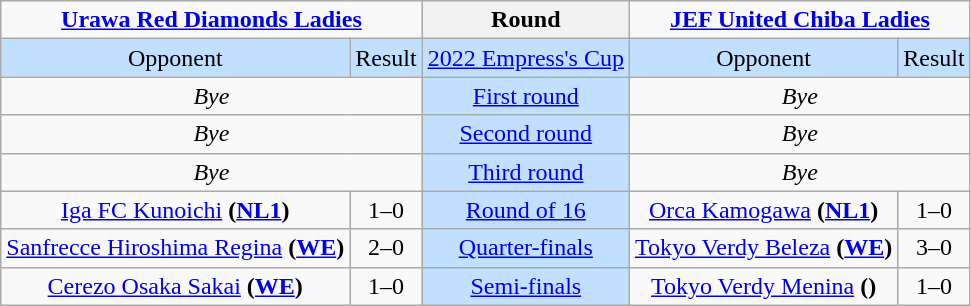<table class="wikitable" style="text-align:center;">
<tr>
<td colspan="2"><strong><a href='#'>Urawa Red Diamonds Ladies</a></strong></td>
<th>Round</th>
<td colspan="2"><strong><a href='#'>JEF United Chiba Ladies</a></strong></td>
</tr>
<tr bgcolor="#c1e0ff">
<td>Opponent</td>
<td>Result</td>
<td><a href='#'>2022 Empress's Cup</a></td>
<td>Opponent</td>
<td>Result</td>
</tr>
<tr>
<td colspan="2" rowspan="1"><em>Bye</em></td>
<td bgcolor="#c1e0ff"><a href='#'>First round</a></td>
<td colspan="2" rowspan="1"><em>Bye</em></td>
</tr>
<tr>
<td colspan="2" rowspan="1"><em>Bye</em></td>
<td bgcolor="#c1e0ff"><a href='#'>Second round</a></td>
<td colspan="2" rowspan="1"><em>Bye</em></td>
</tr>
<tr>
<td colspan="2" rowspan="1"><em>Bye</em></td>
<td bgcolor="#c1e0ff"><a href='#'>Third round</a></td>
<td colspan="2" rowspan="1"><em>Bye</em></td>
</tr>
<tr>
<td><a href='#'>Iga FC Kunoichi</a> <strong>(<a href='#'>NL1</a>)</strong></td>
<td valign="top" align="center">1–0</td>
<td bgcolor="#c1e0ff"><a href='#'>Round of 16</a></td>
<td><a href='#'>Orca Kamogawa</a> <strong>(<a href='#'>NL1</a>)</strong></td>
<td valign="top" align="center">1–0</td>
</tr>
<tr>
<td><a href='#'>Sanfrecce Hiroshima Regina</a> <strong>(<a href='#'>WE</a>)</strong></td>
<td valign="top" align="center">2–0</td>
<td bgcolor="#c1e0ff"><a href='#'>Quarter-finals</a></td>
<td><a href='#'>Tokyo Verdy Beleza</a> <strong>(<a href='#'>WE</a>)</strong></td>
<td valign="top" align="center">3–0</td>
</tr>
<tr>
<td><a href='#'>Cerezo Osaka Sakai</a> <strong>(<a href='#'>WE</a>)</strong></td>
<td valign="top" align="center">1–0</td>
<td bgcolor="#c1e0ff"><a href='#'>Semi-finals</a></td>
<td><a href='#'>Tokyo Verdy Menina</a> <strong>()</strong></td>
<td valign="top" align="center">1–0</td>
</tr>
</table>
